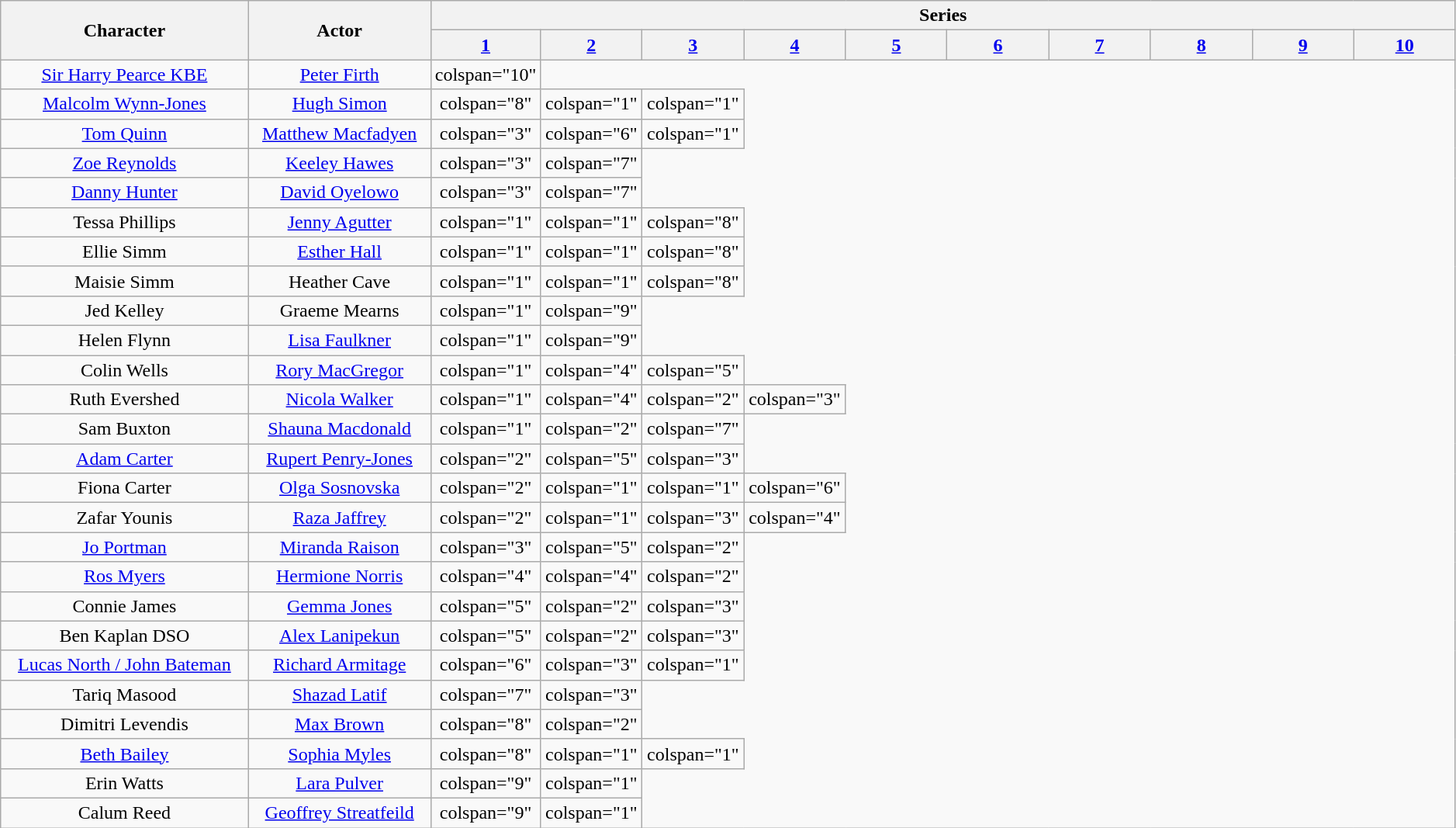<table class="wikitable" style="text-align:center; width:99%;">
<tr>
<th scope="col" rowspan="2">Character</th>
<th scope="col" rowspan="2">Actor</th>
<th scope="col" colspan="11">Series</th>
</tr>
<tr>
<th style=width:5em><a href='#'>1</a></th>
<th style=width:5em><a href='#'>2</a></th>
<th style=width:5em><a href='#'>3</a></th>
<th style=width:5em><a href='#'>4</a></th>
<th style=width:5em><a href='#'>5</a></th>
<th style=width:5em><a href='#'>6</a></th>
<th style=width:5em><a href='#'>7</a></th>
<th style=width:5em><a href='#'>8</a></th>
<th style=width:5em><a href='#'>9</a></th>
<th style=width:5em><a href='#'>10</a></th>
</tr>
<tr>
<td><a href='#'>Sir Harry Pearce KBE</a></td>
<td><a href='#'>Peter Firth</a></td>
<td>colspan="10" </td>
</tr>
<tr>
<td><a href='#'>Malcolm Wynn-Jones</a></td>
<td><a href='#'>Hugh Simon</a></td>
<td>colspan="8" </td>
<td>colspan="1" </td>
<td>colspan="1" </td>
</tr>
<tr>
<td><a href='#'>Tom Quinn</a></td>
<td><a href='#'>Matthew Macfadyen</a></td>
<td>colspan="3" </td>
<td>colspan="6" </td>
<td>colspan="1" </td>
</tr>
<tr>
<td><a href='#'>Zoe Reynolds</a></td>
<td><a href='#'>Keeley Hawes</a></td>
<td>colspan="3" </td>
<td>colspan="7" </td>
</tr>
<tr>
<td><a href='#'>Danny Hunter</a></td>
<td><a href='#'>David Oyelowo</a></td>
<td>colspan="3" </td>
<td>colspan="7" </td>
</tr>
<tr>
<td>Tessa Phillips</td>
<td><a href='#'>Jenny Agutter</a></td>
<td>colspan="1" </td>
<td>colspan="1" </td>
<td>colspan="8" </td>
</tr>
<tr>
<td>Ellie Simm</td>
<td><a href='#'>Esther Hall</a></td>
<td>colspan="1" </td>
<td>colspan="1" </td>
<td>colspan="8" </td>
</tr>
<tr>
<td>Maisie Simm</td>
<td>Heather Cave</td>
<td>colspan="1" </td>
<td>colspan="1" </td>
<td>colspan="8" </td>
</tr>
<tr>
<td>Jed Kelley</td>
<td>Graeme Mearns</td>
<td>colspan="1" </td>
<td>colspan="9" </td>
</tr>
<tr>
<td>Helen Flynn</td>
<td><a href='#'>Lisa Faulkner</a></td>
<td>colspan="1" </td>
<td>colspan="9" </td>
</tr>
<tr>
<td>Colin Wells</td>
<td><a href='#'>Rory MacGregor</a></td>
<td>colspan="1" </td>
<td>colspan="4" </td>
<td>colspan="5" </td>
</tr>
<tr>
<td>Ruth Evershed</td>
<td><a href='#'>Nicola Walker</a></td>
<td>colspan="1" </td>
<td>colspan="4" </td>
<td>colspan="2" </td>
<td>colspan="3" </td>
</tr>
<tr>
<td>Sam Buxton</td>
<td><a href='#'>Shauna Macdonald</a></td>
<td>colspan="1" </td>
<td>colspan="2" </td>
<td>colspan="7" </td>
</tr>
<tr>
<td><a href='#'>Adam Carter</a></td>
<td><a href='#'>Rupert Penry-Jones</a></td>
<td>colspan="2" </td>
<td>colspan="5" </td>
<td>colspan="3" </td>
</tr>
<tr>
<td>Fiona Carter</td>
<td><a href='#'>Olga Sosnovska</a></td>
<td>colspan="2" </td>
<td>colspan="1" </td>
<td>colspan="1" </td>
<td>colspan="6" </td>
</tr>
<tr>
<td>Zafar Younis</td>
<td><a href='#'>Raza Jaffrey</a></td>
<td>colspan="2" </td>
<td>colspan="1" </td>
<td>colspan="3" </td>
<td>colspan="4" </td>
</tr>
<tr>
<td><a href='#'>Jo Portman</a></td>
<td><a href='#'>Miranda Raison</a></td>
<td>colspan="3" </td>
<td>colspan="5" </td>
<td>colspan="2" </td>
</tr>
<tr>
<td><a href='#'>Ros Myers</a></td>
<td><a href='#'>Hermione Norris</a></td>
<td>colspan="4" </td>
<td>colspan="4" </td>
<td>colspan="2" </td>
</tr>
<tr>
<td>Connie James</td>
<td><a href='#'>Gemma Jones</a></td>
<td>colspan="5" </td>
<td>colspan="2" </td>
<td>colspan="3" </td>
</tr>
<tr>
<td>Ben Kaplan DSO</td>
<td><a href='#'>Alex Lanipekun</a></td>
<td>colspan="5" </td>
<td>colspan="2" </td>
<td>colspan="3" </td>
</tr>
<tr>
<td><a href='#'>Lucas North / John Bateman</a></td>
<td><a href='#'>Richard Armitage</a></td>
<td>colspan="6" </td>
<td>colspan="3" </td>
<td>colspan="1" </td>
</tr>
<tr>
<td>Tariq Masood</td>
<td><a href='#'>Shazad Latif</a></td>
<td>colspan="7" </td>
<td>colspan="3" </td>
</tr>
<tr>
<td>Dimitri Levendis</td>
<td><a href='#'>Max Brown</a></td>
<td>colspan="8" </td>
<td>colspan="2" </td>
</tr>
<tr>
<td><a href='#'>Beth Bailey</a></td>
<td><a href='#'>Sophia Myles</a></td>
<td>colspan="8" </td>
<td>colspan="1" </td>
<td>colspan="1" </td>
</tr>
<tr>
<td>Erin Watts</td>
<td><a href='#'>Lara Pulver</a></td>
<td>colspan="9" </td>
<td>colspan="1" </td>
</tr>
<tr>
<td>Calum Reed</td>
<td><a href='#'>Geoffrey Streatfeild</a></td>
<td>colspan="9" </td>
<td>colspan="1" </td>
</tr>
</table>
